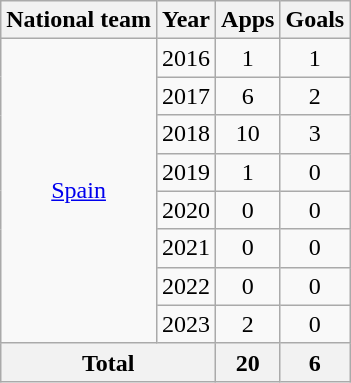<table class="wikitable" style="text-align:center">
<tr>
<th>National team</th>
<th>Year</th>
<th>Apps</th>
<th>Goals</th>
</tr>
<tr>
<td rowspan="8"><a href='#'>Spain</a></td>
<td>2016</td>
<td>1</td>
<td>1</td>
</tr>
<tr>
<td>2017</td>
<td>6</td>
<td>2</td>
</tr>
<tr>
<td>2018</td>
<td>10</td>
<td>3</td>
</tr>
<tr>
<td>2019</td>
<td>1</td>
<td>0</td>
</tr>
<tr>
<td>2020</td>
<td>0</td>
<td>0</td>
</tr>
<tr>
<td>2021</td>
<td>0</td>
<td>0</td>
</tr>
<tr>
<td>2022</td>
<td>0</td>
<td>0</td>
</tr>
<tr>
<td>2023</td>
<td>2</td>
<td>0</td>
</tr>
<tr>
<th colspan="2">Total</th>
<th>20</th>
<th>6</th>
</tr>
</table>
